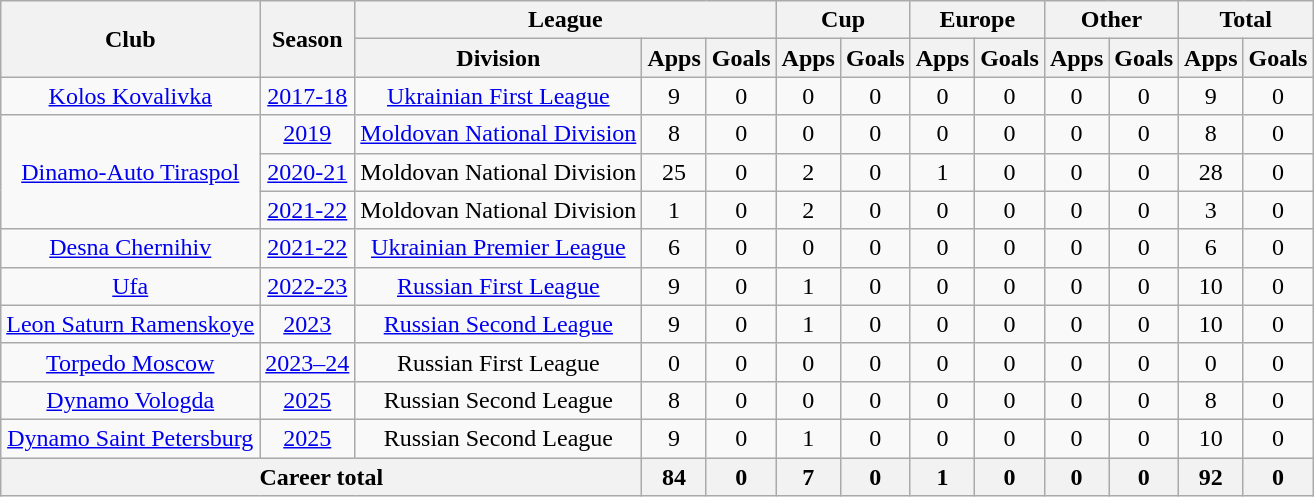<table class="wikitable" style="text-align:center">
<tr>
<th rowspan="2">Club</th>
<th rowspan="2">Season</th>
<th colspan="3">League</th>
<th colspan="2">Cup</th>
<th colspan="2">Europe</th>
<th colspan="2">Other</th>
<th colspan="2">Total</th>
</tr>
<tr>
<th>Division</th>
<th>Apps</th>
<th>Goals</th>
<th>Apps</th>
<th>Goals</th>
<th>Apps</th>
<th>Goals</th>
<th>Apps</th>
<th>Goals</th>
<th>Apps</th>
<th>Goals</th>
</tr>
<tr>
<td rowspan="1"><a href='#'>Kolos Kovalivka</a></td>
<td><a href='#'>2017-18</a></td>
<td><a href='#'>Ukrainian First League</a></td>
<td>9</td>
<td>0</td>
<td>0</td>
<td>0</td>
<td>0</td>
<td>0</td>
<td>0</td>
<td>0</td>
<td>9</td>
<td>0</td>
</tr>
<tr>
<td rowspan="3"><a href='#'>Dinamo-Auto Tiraspol</a></td>
<td><a href='#'>2019</a></td>
<td><a href='#'>Moldovan National Division</a></td>
<td>8</td>
<td>0</td>
<td>0</td>
<td>0</td>
<td>0</td>
<td>0</td>
<td>0</td>
<td>0</td>
<td>8</td>
<td>0</td>
</tr>
<tr>
<td><a href='#'>2020-21</a></td>
<td>Moldovan National Division</td>
<td>25</td>
<td>0</td>
<td>2</td>
<td>0</td>
<td>1</td>
<td>0</td>
<td>0</td>
<td>0</td>
<td>28</td>
<td>0</td>
</tr>
<tr>
<td><a href='#'>2021-22</a></td>
<td>Moldovan National Division</td>
<td>1</td>
<td>0</td>
<td>2</td>
<td>0</td>
<td>0</td>
<td>0</td>
<td>0</td>
<td>0</td>
<td>3</td>
<td>0</td>
</tr>
<tr>
<td rowspan="1"><a href='#'>Desna Chernihiv</a></td>
<td><a href='#'>2021-22</a></td>
<td><a href='#'>Ukrainian Premier League</a></td>
<td>6</td>
<td>0</td>
<td>0</td>
<td>0</td>
<td>0</td>
<td>0</td>
<td>0</td>
<td>0</td>
<td>6</td>
<td>0</td>
</tr>
<tr>
<td rowspan="1"><a href='#'>Ufa</a></td>
<td><a href='#'>2022-23</a></td>
<td><a href='#'>Russian First League</a></td>
<td>9</td>
<td>0</td>
<td>1</td>
<td>0</td>
<td>0</td>
<td>0</td>
<td>0</td>
<td>0</td>
<td>10</td>
<td>0</td>
</tr>
<tr>
<td rowspan="1"><a href='#'>Leon Saturn Ramenskoye</a></td>
<td><a href='#'>2023</a></td>
<td><a href='#'>Russian Second League</a></td>
<td>9</td>
<td>0</td>
<td>1</td>
<td>0</td>
<td>0</td>
<td>0</td>
<td>0</td>
<td>0</td>
<td>10</td>
<td>0</td>
</tr>
<tr>
<td rowspan="1"><a href='#'>Torpedo Moscow</a></td>
<td><a href='#'>2023–24</a></td>
<td>Russian First League</td>
<td>0</td>
<td>0</td>
<td>0</td>
<td>0</td>
<td>0</td>
<td>0</td>
<td>0</td>
<td>0</td>
<td>0</td>
<td>0</td>
</tr>
<tr>
<td rowspan="1"><a href='#'>Dynamo Vologda</a></td>
<td><a href='#'>2025</a></td>
<td>Russian Second League</td>
<td>8</td>
<td>0</td>
<td>0</td>
<td>0</td>
<td>0</td>
<td>0</td>
<td>0</td>
<td>0</td>
<td>8</td>
<td>0</td>
</tr>
<tr>
<td rowspan="1"><a href='#'>Dynamo Saint Petersburg</a></td>
<td><a href='#'>2025</a></td>
<td>Russian Second League</td>
<td>9</td>
<td>0</td>
<td>1</td>
<td>0</td>
<td>0</td>
<td>0</td>
<td>0</td>
<td>0</td>
<td>10</td>
<td>0</td>
</tr>
<tr>
<th colspan="3">Career total</th>
<th>84</th>
<th>0</th>
<th>7</th>
<th>0</th>
<th>1</th>
<th>0</th>
<th>0</th>
<th>0</th>
<th>92</th>
<th>0</th>
</tr>
</table>
